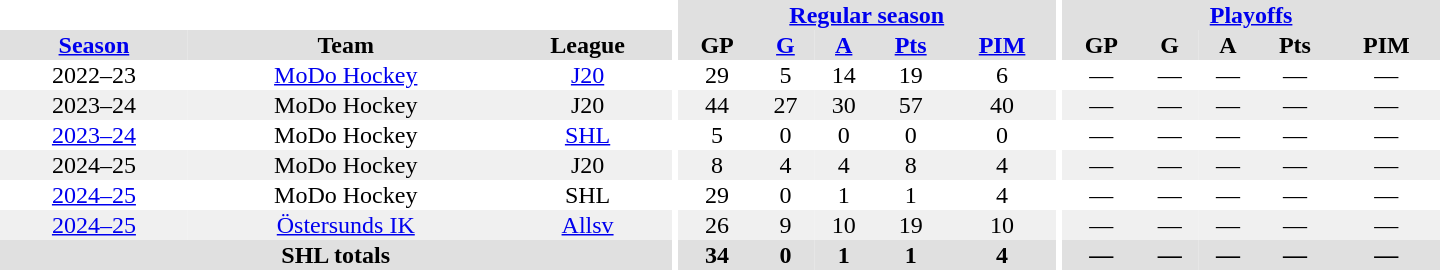<table border="0" cellpadding="1" cellspacing="0" style="text-align:center; width:60em;">
<tr bgcolor="#e0e0e0">
<th colspan="3" bgcolor="#ffffff"></th>
<th rowspan="94" bgcolor="#ffffff"></th>
<th colspan="5"><a href='#'>Regular season</a></th>
<th rowspan="94" bgcolor="#ffffff"></th>
<th colspan="5"><a href='#'>Playoffs</a></th>
</tr>
<tr bgcolor="#e0e0e0">
<th><a href='#'>Season</a></th>
<th>Team</th>
<th>League</th>
<th>GP</th>
<th><a href='#'>G</a></th>
<th><a href='#'>A</a></th>
<th><a href='#'>Pts</a></th>
<th><a href='#'>PIM</a></th>
<th>GP</th>
<th>G</th>
<th>A</th>
<th>Pts</th>
<th>PIM</th>
</tr>
<tr>
<td>2022–23</td>
<td><a href='#'>MoDo Hockey</a></td>
<td><a href='#'>J20</a></td>
<td>29</td>
<td>5</td>
<td>14</td>
<td>19</td>
<td>6</td>
<td>—</td>
<td>—</td>
<td>—</td>
<td>—</td>
<td>—</td>
</tr>
<tr bgcolor="f0f0f0">
<td>2023–24</td>
<td>MoDo Hockey</td>
<td>J20</td>
<td>44</td>
<td>27</td>
<td>30</td>
<td>57</td>
<td>40</td>
<td>—</td>
<td>—</td>
<td>—</td>
<td>—</td>
<td>—</td>
</tr>
<tr>
<td><a href='#'>2023–24</a></td>
<td>MoDo Hockey</td>
<td><a href='#'>SHL</a></td>
<td>5</td>
<td>0</td>
<td>0</td>
<td>0</td>
<td>0</td>
<td>—</td>
<td>—</td>
<td>—</td>
<td>—</td>
<td>—</td>
</tr>
<tr bgcolor="f0f0f0">
<td>2024–25</td>
<td>MoDo Hockey</td>
<td>J20</td>
<td>8</td>
<td>4</td>
<td>4</td>
<td>8</td>
<td>4</td>
<td>—</td>
<td>—</td>
<td>—</td>
<td>—</td>
<td>—</td>
</tr>
<tr>
<td><a href='#'>2024–25</a></td>
<td>MoDo Hockey</td>
<td>SHL</td>
<td>29</td>
<td>0</td>
<td>1</td>
<td>1</td>
<td>4</td>
<td>—</td>
<td>—</td>
<td>—</td>
<td>—</td>
<td>—</td>
</tr>
<tr bgcolor="f0f0f0">
<td><a href='#'>2024–25</a></td>
<td><a href='#'>Östersunds IK</a></td>
<td><a href='#'>Allsv</a></td>
<td>26</td>
<td>9</td>
<td>10</td>
<td>19</td>
<td>10</td>
<td>—</td>
<td>—</td>
<td>—</td>
<td>—</td>
<td>—</td>
</tr>
<tr bgcolor="#e0e0e0">
<th colspan="3">SHL totals</th>
<th>34</th>
<th>0</th>
<th>1</th>
<th>1</th>
<th>4</th>
<th>—</th>
<th>—</th>
<th>—</th>
<th>—</th>
<th>—</th>
</tr>
</table>
